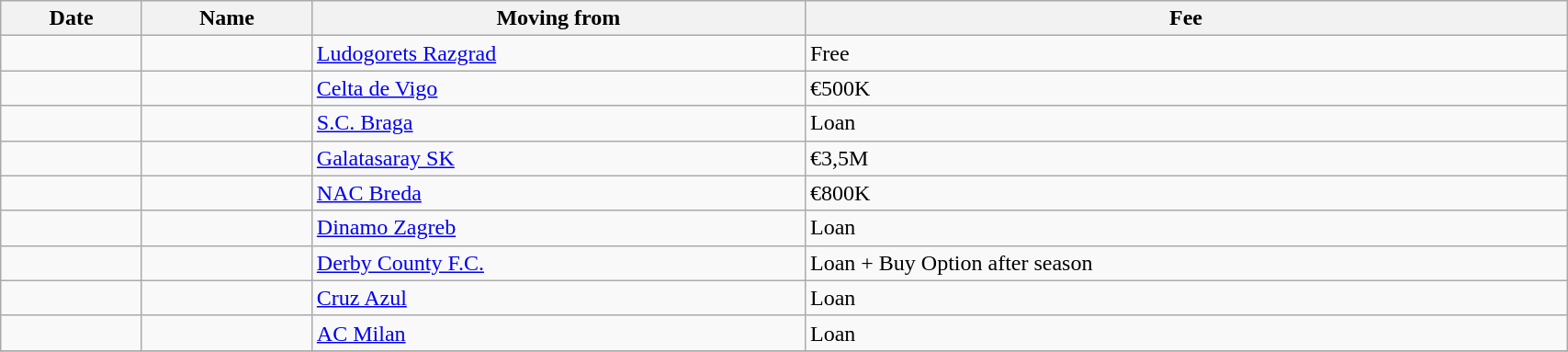<table class="wikitable sortable" width=90%>
<tr>
<th>Date</th>
<th>Name</th>
<th>Moving from</th>
<th>Fee</th>
</tr>
<tr>
<td></td>
<td> </td>
<td> <a href='#'>Ludogorets Razgrad</a></td>
<td>Free</td>
</tr>
<tr>
<td></td>
<td> </td>
<td> <a href='#'>Celta de Vigo</a></td>
<td>€500K</td>
</tr>
<tr>
<td></td>
<td> </td>
<td> <a href='#'>S.C. Braga</a></td>
<td>Loan</td>
</tr>
<tr>
<td></td>
<td> </td>
<td> <a href='#'>Galatasaray SK</a></td>
<td>€3,5M</td>
</tr>
<tr>
<td></td>
<td> </td>
<td> <a href='#'>NAC Breda</a></td>
<td>€800K</td>
</tr>
<tr>
<td></td>
<td> </td>
<td> <a href='#'>Dinamo Zagreb</a></td>
<td>Loan</td>
</tr>
<tr>
<td></td>
<td> </td>
<td> <a href='#'>Derby County F.C.</a></td>
<td>Loan + Buy Option after season</td>
</tr>
<tr>
<td></td>
<td> </td>
<td> <a href='#'>Cruz Azul</a></td>
<td>Loan</td>
</tr>
<tr>
<td></td>
<td> </td>
<td> <a href='#'>AC Milan</a></td>
<td>Loan</td>
</tr>
<tr>
</tr>
</table>
